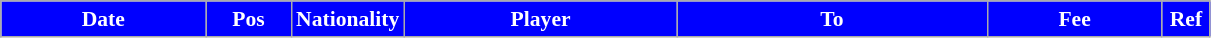<table class="wikitable"  style="text-align:center; font-size:90%; ">
<tr>
<th style="background:#0000FF;color:#FFFFFF;width:130px;">Date</th>
<th style="background:#0000FF;color:#FFFFFF;width:50px;">Pos</th>
<th style="background:#0000FF;color:#FFFFFF;width:50px;">Nationality</th>
<th style="background:#0000FF;color:#FFFFFF;width:175px;">Player</th>
<th style="background:#0000FF;color:#FFFFFF;width:200px;">To</th>
<th style="background:#0000FF;color:#FFFFFF;width:110px;">Fee</th>
<th style="background:#0000FF;color:#FFFFFF;width:25px;">Ref</th>
</tr>
</table>
